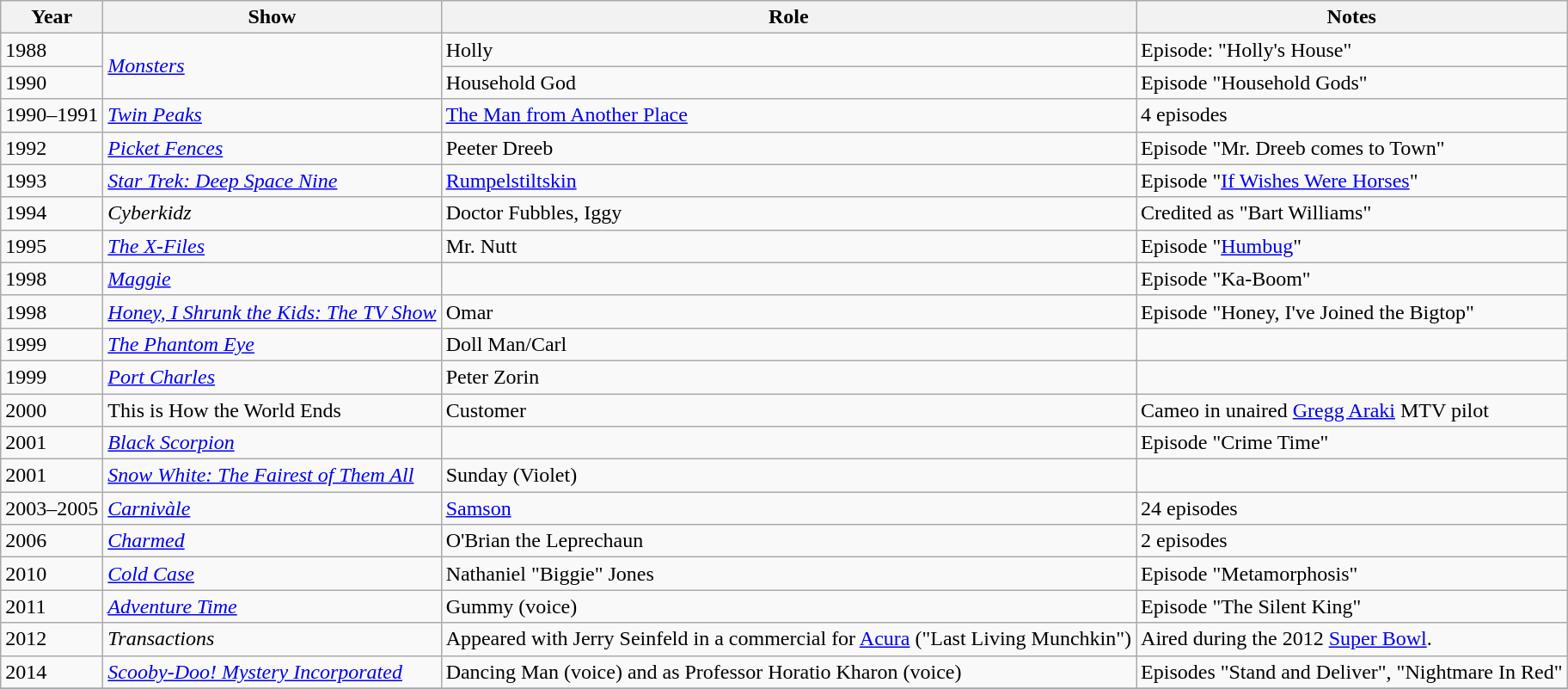<table class="wikitable">
<tr>
<th>Year</th>
<th>Show</th>
<th>Role</th>
<th>Notes</th>
</tr>
<tr>
<td rowspan="1">1988</td>
<td rowspan="2"><em><a href='#'>Monsters</a></em></td>
<td>Holly</td>
<td>Episode: "Holly's House"</td>
</tr>
<tr>
<td rowspan="1">1990</td>
<td>Household God</td>
<td>Episode "Household Gods"</td>
</tr>
<tr>
<td rowspan="1">1990–1991</td>
<td><em><a href='#'>Twin Peaks</a></em></td>
<td><a href='#'>The Man from Another Place</a></td>
<td>4 episodes</td>
</tr>
<tr>
<td rowspan="1">1992</td>
<td><em><a href='#'>Picket Fences</a></em></td>
<td>Peeter Dreeb</td>
<td>Episode "Mr. Dreeb comes to Town"</td>
</tr>
<tr>
<td rowspan="1">1993</td>
<td><em><a href='#'>Star Trek: Deep Space Nine</a></em></td>
<td><a href='#'>Rumpelstiltskin</a></td>
<td>Episode "<a href='#'>If Wishes Were Horses</a>"</td>
</tr>
<tr>
<td rowspan="1">1994</td>
<td><em>Cyberkidz</em></td>
<td>Doctor Fubbles, Iggy</td>
<td>Credited as "Bart Williams"</td>
</tr>
<tr>
<td rowspan="1">1995</td>
<td><em><a href='#'>The X-Files</a></em></td>
<td>Mr. Nutt</td>
<td>Episode "<a href='#'>Humbug</a>"</td>
</tr>
<tr>
<td rowspan="1">1998</td>
<td><em><a href='#'>Maggie</a></em></td>
<td></td>
<td>Episode "Ka-Boom"</td>
</tr>
<tr>
<td rowspan="1">1998</td>
<td><em><a href='#'>Honey, I Shrunk the Kids: The TV Show</a></em></td>
<td>Omar</td>
<td>Episode "Honey, I've Joined the Bigtop"</td>
</tr>
<tr>
<td rowspan="1">1999</td>
<td><em><a href='#'>The Phantom Eye</a></em></td>
<td>Doll Man/Carl</td>
<td></td>
</tr>
<tr>
<td rowspan="1">1999</td>
<td><em><a href='#'>Port Charles</a></em></td>
<td>Peter Zorin</td>
<td></td>
</tr>
<tr>
<td>2000</td>
<td>This is How the World Ends</td>
<td>Customer</td>
<td>Cameo in unaired <a href='#'>Gregg Araki</a> MTV pilot</td>
</tr>
<tr>
<td rowspan="1">2001</td>
<td><em><a href='#'>Black Scorpion</a></em></td>
<td></td>
<td>Episode "Crime Time"</td>
</tr>
<tr>
<td rowspan="1">2001</td>
<td><em><a href='#'>Snow White: The Fairest of Them All</a></em></td>
<td>Sunday (Violet)</td>
<td></td>
</tr>
<tr>
<td rowspan="1">2003–2005</td>
<td><em><a href='#'>Carnivàle</a></em></td>
<td><a href='#'>Samson</a></td>
<td>24 episodes</td>
</tr>
<tr>
<td rowspan="1">2006</td>
<td><em><a href='#'>Charmed</a></em></td>
<td>O'Brian the Leprechaun</td>
<td>2 episodes</td>
</tr>
<tr>
<td rowspan="1">2010</td>
<td><em><a href='#'>Cold Case</a></em></td>
<td>Nathaniel "Biggie" Jones</td>
<td>Episode "Metamorphosis"</td>
</tr>
<tr>
<td rowspan="1">2011</td>
<td><em><a href='#'>Adventure Time</a></em></td>
<td>Gummy (voice)</td>
<td>Episode "The Silent King"</td>
</tr>
<tr>
<td rowspan="1">2012</td>
<td><em>Transactions</em></td>
<td>Appeared with Jerry Seinfeld in a commercial for <a href='#'>Acura</a> ("Last Living Munchkin")</td>
<td>Aired during the 2012 <a href='#'>Super Bowl</a>.</td>
</tr>
<tr>
<td rowspan="1">2014</td>
<td><em><a href='#'>Scooby-Doo! Mystery Incorporated</a> </em></td>
<td>Dancing Man (voice) and as Professor Horatio Kharon (voice)</td>
<td>Episodes "Stand and Deliver", "Nightmare In Red"</td>
</tr>
<tr>
</tr>
</table>
